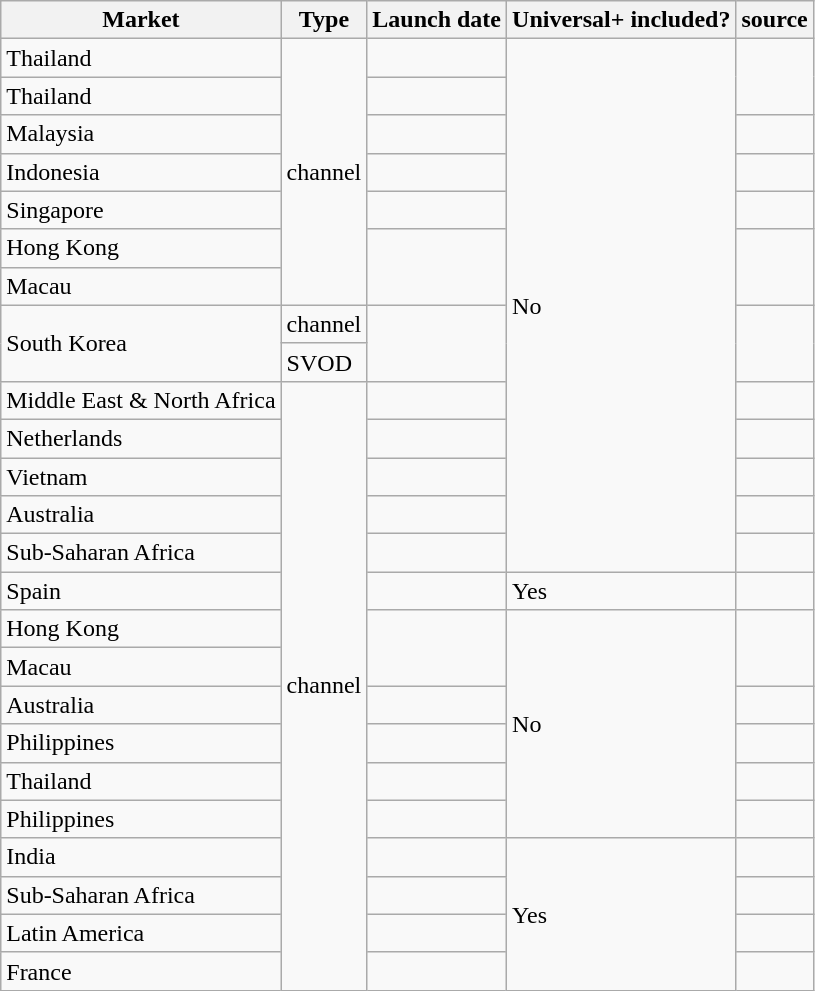<table class="wikitable sortable">
<tr>
<th>Market </th>
<th>Type </th>
<th>Launch date </th>
<th>Universal+ included?</th>
<th>source</th>
</tr>
<tr>
<td>Thailand </td>
<td rowspan=7>channel</td>
<td></td>
<td rowspan="14">No</td>
<td rowspan="2"></td>
</tr>
<tr>
<td>Thailand </td>
<td></td>
</tr>
<tr>
<td>Malaysia</td>
<td></td>
<td></td>
</tr>
<tr>
<td>Indonesia</td>
<td></td>
<td></td>
</tr>
<tr>
<td>Singapore</td>
<td></td>
<td></td>
</tr>
<tr>
<td>Hong Kong </td>
<td rowspan=2></td>
<td rowspan=2></td>
</tr>
<tr>
<td>Macau </td>
</tr>
<tr>
<td rowspan=2>South Korea</td>
<td>channel</td>
<td rowspan=2></td>
<td rowspan=2></td>
</tr>
<tr>
<td>SVOD</td>
</tr>
<tr>
<td>Middle East & North Africa</td>
<td rowspan=16>channel</td>
<td></td>
<td></td>
</tr>
<tr>
<td>Netherlands</td>
<td></td>
<td></td>
</tr>
<tr>
<td>Vietnam</td>
<td></td>
<td></td>
</tr>
<tr>
<td>Australia </td>
<td></td>
<td></td>
</tr>
<tr>
<td>Sub-Saharan Africa </td>
<td></td>
<td></td>
</tr>
<tr>
<td>Spain</td>
<td></td>
<td>Yes</td>
<td></td>
</tr>
<tr>
<td>Hong Kong </td>
<td rowspan=2></td>
<td rowspan="6">No</td>
<td rowspan=2></td>
</tr>
<tr>
<td>Macau </td>
</tr>
<tr>
<td>Australia </td>
<td></td>
<td></td>
</tr>
<tr>
<td>Philippines </td>
<td></td>
<td></td>
</tr>
<tr>
<td>Thailand </td>
<td></td>
<td></td>
</tr>
<tr>
<td>Philippines </td>
<td></td>
<td></td>
</tr>
<tr>
<td>India</td>
<td></td>
<td rowspan="4">Yes</td>
<td></td>
</tr>
<tr>
<td>Sub-Saharan Africa </td>
<td></td>
<td></td>
</tr>
<tr>
<td>Latin America</td>
<td></td>
<td></td>
</tr>
<tr>
<td>France</td>
<td></td>
<td></td>
</tr>
</table>
